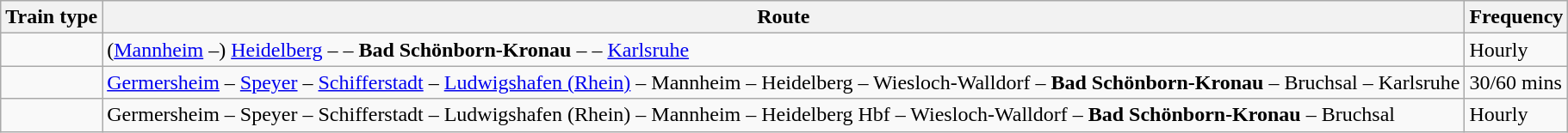<table class="wikitable">
<tr>
<th>Train type</th>
<th>Route</th>
<th>Frequency</th>
</tr>
<tr>
<td align="center"></td>
<td>(<a href='#'>Mannheim</a> –) <a href='#'>Heidelberg</a> –  – <strong>Bad Schönborn-Kronau</strong> –  – <a href='#'>Karlsruhe</a></td>
<td>Hourly</td>
</tr>
<tr>
<td align="center"></td>
<td><a href='#'>Germersheim</a> – <a href='#'>Speyer</a> – <a href='#'>Schifferstadt</a> – <a href='#'>Ludwigshafen (Rhein)</a> – Mannheim – Heidelberg – Wiesloch-Walldorf – <strong>Bad Schönborn-Kronau</strong> – Bruchsal – Karlsruhe</td>
<td>30/60 mins</td>
</tr>
<tr>
<td align="center"></td>
<td>Germersheim – Speyer – Schifferstadt – Ludwigshafen (Rhein) – Mannheim – Heidelberg Hbf – Wiesloch-Walldorf – <strong>Bad Schönborn-Kronau</strong> – Bruchsal</td>
<td>Hourly</td>
</tr>
</table>
